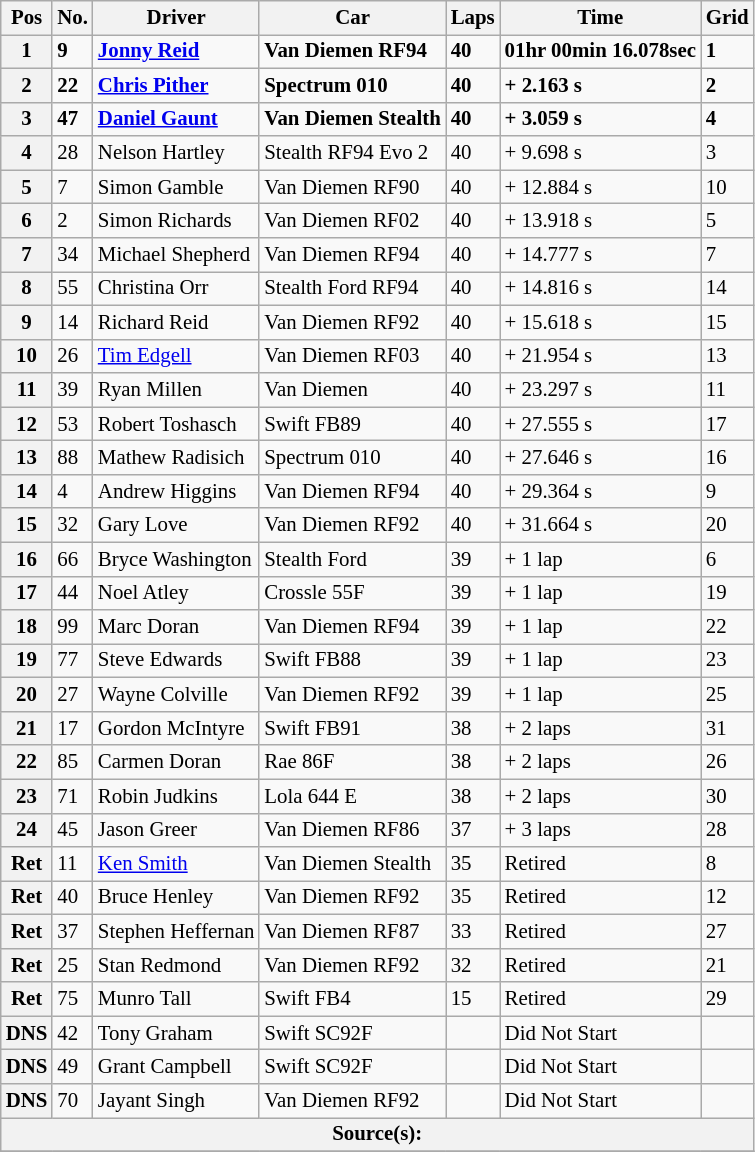<table class="wikitable" style="font-size: 87%;">
<tr>
<th>Pos</th>
<th>No.</th>
<th>Driver</th>
<th>Car</th>
<th>Laps</th>
<th>Time</th>
<th>Grid</th>
</tr>
<tr>
<th>1</th>
<td><strong>9</strong></td>
<td> <strong><a href='#'>Jonny Reid</a></strong></td>
<td><strong>Van Diemen RF94</strong></td>
<td><strong>40</strong></td>
<td><strong>01hr 00min 16.078sec</strong></td>
<td><strong>1</strong></td>
</tr>
<tr>
<th>2</th>
<td><strong>22</strong></td>
<td> <strong><a href='#'>Chris Pither</a></strong></td>
<td><strong>Spectrum 010</strong></td>
<td><strong>40</strong></td>
<td><strong>+ 2.163 s</strong></td>
<td><strong>2</strong></td>
</tr>
<tr>
<th>3</th>
<td><strong>47</strong></td>
<td> <strong><a href='#'>Daniel Gaunt</a></strong></td>
<td><strong>Van Diemen Stealth</strong></td>
<td><strong>40</strong></td>
<td><strong>+ 3.059 s</strong></td>
<td><strong>4</strong></td>
</tr>
<tr>
<th>4</th>
<td>28</td>
<td> Nelson Hartley</td>
<td>Stealth RF94 Evo 2</td>
<td>40</td>
<td>+ 9.698 s</td>
<td>3</td>
</tr>
<tr>
<th>5</th>
<td>7</td>
<td> Simon Gamble</td>
<td>Van Diemen RF90</td>
<td>40</td>
<td>+ 12.884 s</td>
<td>10</td>
</tr>
<tr>
<th>6</th>
<td>2</td>
<td> Simon Richards</td>
<td>Van Diemen RF02</td>
<td>40</td>
<td>+ 13.918 s</td>
<td>5</td>
</tr>
<tr>
<th>7</th>
<td>34</td>
<td> Michael Shepherd</td>
<td>Van Diemen RF94</td>
<td>40</td>
<td>+ 14.777 s</td>
<td>7</td>
</tr>
<tr>
<th>8</th>
<td>55</td>
<td> Christina Orr</td>
<td>Stealth Ford RF94</td>
<td>40</td>
<td>+ 14.816 s</td>
<td>14</td>
</tr>
<tr>
<th>9</th>
<td>14</td>
<td> Richard Reid</td>
<td>Van Diemen RF92</td>
<td>40</td>
<td>+ 15.618 s</td>
<td>15</td>
</tr>
<tr>
<th>10</th>
<td>26</td>
<td> <a href='#'>Tim Edgell</a></td>
<td>Van Diemen RF03</td>
<td>40</td>
<td>+ 21.954 s</td>
<td>13</td>
</tr>
<tr>
<th>11</th>
<td>39</td>
<td> Ryan Millen</td>
<td>Van Diemen</td>
<td>40</td>
<td>+ 23.297 s</td>
<td>11</td>
</tr>
<tr>
<th>12</th>
<td>53</td>
<td> Robert Toshasch</td>
<td>Swift FB89</td>
<td>40</td>
<td>+ 27.555 s</td>
<td>17</td>
</tr>
<tr>
<th>13</th>
<td>88</td>
<td> Mathew Radisich</td>
<td>Spectrum 010</td>
<td>40</td>
<td>+ 27.646 s</td>
<td>16</td>
</tr>
<tr>
<th>14</th>
<td>4</td>
<td> Andrew Higgins</td>
<td>Van Diemen RF94</td>
<td>40</td>
<td>+ 29.364 s</td>
<td>9</td>
</tr>
<tr>
<th>15</th>
<td>32</td>
<td> Gary Love</td>
<td>Van Diemen RF92</td>
<td>40</td>
<td>+ 31.664 s</td>
<td>20</td>
</tr>
<tr>
<th>16</th>
<td>66</td>
<td> Bryce Washington</td>
<td>Stealth Ford</td>
<td>39</td>
<td>+ 1 lap</td>
<td>6</td>
</tr>
<tr>
<th>17</th>
<td>44</td>
<td> Noel Atley</td>
<td>Crossle 55F</td>
<td>39</td>
<td>+ 1 lap</td>
<td>19</td>
</tr>
<tr>
<th>18</th>
<td>99</td>
<td> Marc Doran</td>
<td>Van Diemen RF94</td>
<td>39</td>
<td>+ 1 lap</td>
<td>22</td>
</tr>
<tr>
<th>19</th>
<td>77</td>
<td> Steve Edwards</td>
<td>Swift FB88</td>
<td>39</td>
<td>+ 1 lap</td>
<td>23</td>
</tr>
<tr>
<th>20</th>
<td>27</td>
<td> Wayne Colville</td>
<td>Van Diemen RF92</td>
<td>39</td>
<td>+ 1 lap</td>
<td>25</td>
</tr>
<tr>
<th>21</th>
<td>17</td>
<td> Gordon McIntyre</td>
<td>Swift FB91</td>
<td>38</td>
<td>+ 2 laps</td>
<td>31</td>
</tr>
<tr>
<th>22</th>
<td>85</td>
<td> Carmen Doran</td>
<td>Rae 86F</td>
<td>38</td>
<td>+ 2 laps</td>
<td>26</td>
</tr>
<tr>
<th>23</th>
<td>71</td>
<td> Robin Judkins</td>
<td>Lola 644 E</td>
<td>38</td>
<td>+ 2 laps</td>
<td>30</td>
</tr>
<tr>
<th>24</th>
<td>45</td>
<td> Jason Greer</td>
<td>Van Diemen RF86</td>
<td>37</td>
<td>+ 3 laps</td>
<td>28</td>
</tr>
<tr>
<th>Ret</th>
<td>11</td>
<td> <a href='#'>Ken Smith</a></td>
<td>Van Diemen Stealth</td>
<td>35</td>
<td>Retired</td>
<td>8</td>
</tr>
<tr>
<th>Ret</th>
<td>40</td>
<td> Bruce Henley</td>
<td>Van Diemen RF92</td>
<td>35</td>
<td>Retired</td>
<td>12</td>
</tr>
<tr>
<th>Ret</th>
<td>37</td>
<td> Stephen Heffernan</td>
<td>Van Diemen RF87</td>
<td>33</td>
<td>Retired</td>
<td>27</td>
</tr>
<tr>
<th>Ret</th>
<td>25</td>
<td> Stan Redmond</td>
<td>Van Diemen RF92</td>
<td>32</td>
<td>Retired</td>
<td>21</td>
</tr>
<tr>
<th>Ret</th>
<td>75</td>
<td> Munro Tall</td>
<td>Swift FB4</td>
<td>15</td>
<td>Retired</td>
<td>29</td>
</tr>
<tr>
<th>DNS</th>
<td>42</td>
<td> Tony Graham</td>
<td>Swift SC92F</td>
<td></td>
<td>Did Not Start</td>
<td></td>
</tr>
<tr>
<th>DNS</th>
<td>49</td>
<td> Grant Campbell</td>
<td>Swift SC92F</td>
<td></td>
<td>Did Not Start</td>
<td></td>
</tr>
<tr>
<th>DNS</th>
<td>70</td>
<td> Jayant Singh</td>
<td>Van Diemen RF92</td>
<td></td>
<td>Did Not Start</td>
<td></td>
</tr>
<tr>
<th colspan=7>Source(s): </th>
</tr>
<tr>
</tr>
</table>
